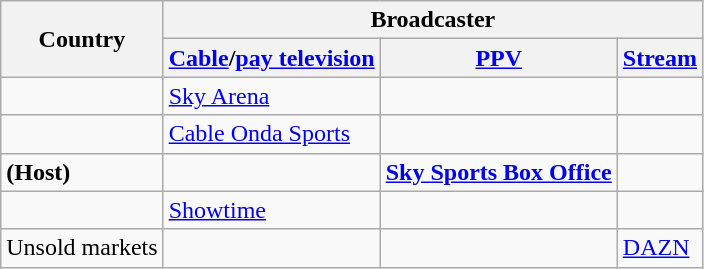<table class="wikitable">
<tr>
<th rowspan="2">Country</th>
<th colspan="3">Broadcaster</th>
</tr>
<tr>
<th align="center"><a href='#'>Cable</a>/<a href='#'>pay television</a></th>
<th align="center"><a href='#'>PPV</a></th>
<th align="center"><a href='#'>Stream</a></th>
</tr>
<tr>
<td></td>
<td><a href='#'>Sky Arena</a></td>
<td></td>
<td></td>
</tr>
<tr>
<td></td>
<td><a href='#'>Cable Onda Sports</a></td>
<td></td>
<td></td>
</tr>
<tr>
<td><strong> (Host)</strong></td>
<td></td>
<td><strong><a href='#'>Sky Sports Box Office</a></strong></td>
<td></td>
</tr>
<tr>
<td></td>
<td><a href='#'>Showtime</a></td>
<td></td>
<td></td>
</tr>
<tr>
<td>Unsold markets</td>
<td></td>
<td></td>
<td><a href='#'>DAZN</a></td>
</tr>
</table>
